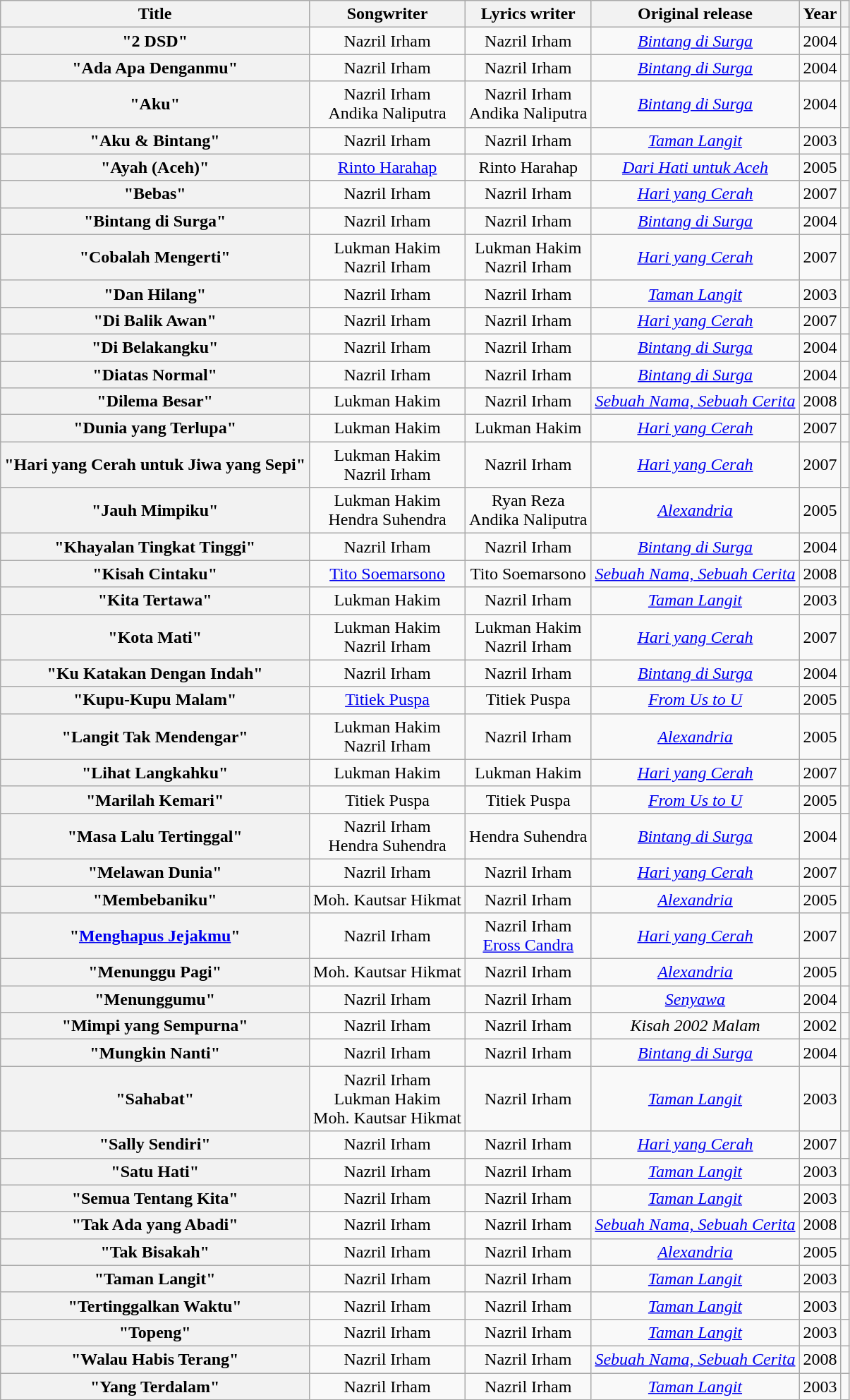<table class="wikitable sortable plainrowheaders" style="text-align:center;">
<tr>
<th scope="col">Title</th>
<th scope="col" class="unsortable">Songwriter</th>
<th scope="col" class="unsortable">Lyrics writer</th>
<th scope="col">Original release</th>
<th scope="col">Year</th>
<th scope="col" class="unsortable"></th>
</tr>
<tr>
<th scope="row"> "2 DSD"</th>
<td>Nazril Irham</td>
<td>Nazril Irham</td>
<td><em><a href='#'>Bintang di Surga</a></em></td>
<td>2004</td>
<td></td>
</tr>
<tr>
<th scope="row"> "Ada Apa Denganmu"</th>
<td>Nazril Irham</td>
<td>Nazril Irham</td>
<td><em><a href='#'>Bintang di Surga</a></em></td>
<td>2004</td>
<td></td>
</tr>
<tr>
<th scope="row">"Aku"</th>
<td>Nazril Irham<br>Andika Naliputra</td>
<td>Nazril Irham<br>Andika Naliputra</td>
<td><em><a href='#'>Bintang di Surga</a></em></td>
<td>2004</td>
<td></td>
</tr>
<tr>
<th scope="row">"Aku & Bintang"</th>
<td>Nazril Irham</td>
<td>Nazril Irham</td>
<td><em><a href='#'>Taman Langit</a></em></td>
<td>2003</td>
<td></td>
</tr>
<tr>
<th scope="row">"Ayah (Aceh)"  </th>
<td><a href='#'>Rinto Harahap</a></td>
<td>Rinto Harahap</td>
<td><em><a href='#'>Dari Hati untuk Aceh</a></em></td>
<td>2005</td>
<td></td>
</tr>
<tr>
<th scope="row"> "Bebas"</th>
<td>Nazril Irham</td>
<td>Nazril Irham</td>
<td><em><a href='#'>Hari yang Cerah</a></em></td>
<td>2007</td>
<td></td>
</tr>
<tr>
<th scope="row">"Bintang di Surga"</th>
<td>Nazril Irham</td>
<td>Nazril Irham</td>
<td><em><a href='#'>Bintang di Surga</a></em></td>
<td>2004</td>
<td></td>
</tr>
<tr>
<th scope="row"> "Cobalah Mengerti"</th>
<td>Lukman Hakim<br>Nazril Irham</td>
<td>Lukman Hakim<br>Nazril Irham</td>
<td><em><a href='#'>Hari yang Cerah</a></em></td>
<td>2007</td>
<td></td>
</tr>
<tr>
<th scope="row"> "Dan Hilang"</th>
<td>Nazril Irham</td>
<td>Nazril Irham</td>
<td><em><a href='#'>Taman Langit</a></em></td>
<td>2003</td>
<td></td>
</tr>
<tr>
<th scope="row">"Di Balik Awan"</th>
<td>Nazril Irham</td>
<td>Nazril Irham</td>
<td><em><a href='#'>Hari yang Cerah</a></em></td>
<td>2007</td>
<td></td>
</tr>
<tr>
<th scope="row">"Di Belakangku"</th>
<td>Nazril Irham</td>
<td>Nazril Irham</td>
<td><em><a href='#'>Bintang di Surga</a></em></td>
<td>2004</td>
<td></td>
</tr>
<tr>
<th scope="row">"Diatas Normal"</th>
<td>Nazril Irham</td>
<td>Nazril Irham</td>
<td><em><a href='#'>Bintang di Surga</a></em></td>
<td>2004</td>
<td></td>
</tr>
<tr>
<th scope="row">"Dilema Besar"</th>
<td>Lukman Hakim</td>
<td>Nazril Irham</td>
<td><em><a href='#'>Sebuah Nama, Sebuah Cerita</a></em></td>
<td>2008</td>
<td></td>
</tr>
<tr>
<th scope="row">"Dunia yang Terlupa"</th>
<td>Lukman Hakim</td>
<td>Lukman Hakim</td>
<td><em><a href='#'>Hari yang Cerah</a></em></td>
<td>2007</td>
<td></td>
</tr>
<tr>
<th scope="row"> "Hari yang Cerah untuk Jiwa yang Sepi"</th>
<td>Lukman Hakim<br>Nazril Irham</td>
<td>Nazril Irham</td>
<td><em><a href='#'>Hari yang Cerah</a></em></td>
<td>2007</td>
<td></td>
</tr>
<tr>
<th scope="row"> "Jauh Mimpiku"</th>
<td>Lukman Hakim<br>Hendra Suhendra</td>
<td>Ryan Reza<br>Andika Naliputra</td>
<td><em><a href='#'>Alexandria</a></em></td>
<td>2005</td>
<td></td>
</tr>
<tr>
<th scope="row"> "Khayalan Tingkat Tinggi"</th>
<td>Nazril Irham</td>
<td>Nazril Irham</td>
<td><em><a href='#'>Bintang di Surga</a></em></td>
<td>2004</td>
<td></td>
</tr>
<tr>
<th scope="row">"Kisah Cintaku" </th>
<td><a href='#'>Tito Soemarsono</a></td>
<td>Tito Soemarsono</td>
<td><em><a href='#'>Sebuah Nama, Sebuah Cerita</a></em></td>
<td>2008</td>
<td></td>
</tr>
<tr>
<th scope="row">"Kita Tertawa"</th>
<td>Lukman Hakim</td>
<td>Nazril Irham</td>
<td><em><a href='#'>Taman Langit</a></em></td>
<td>2003</td>
<td></td>
</tr>
<tr>
<th scope="row">"Kota Mati"</th>
<td>Lukman Hakim<br>Nazril Irham</td>
<td>Lukman Hakim<br>Nazril Irham</td>
<td><em><a href='#'>Hari yang Cerah</a></em></td>
<td>2007</td>
<td></td>
</tr>
<tr>
<th scope="row">"Ku Katakan Dengan Indah"</th>
<td>Nazril Irham</td>
<td>Nazril Irham</td>
<td><em><a href='#'>Bintang di Surga</a></em></td>
<td>2004</td>
<td></td>
</tr>
<tr>
<th scope="row">"Kupu-Kupu Malam" </th>
<td><a href='#'>Titiek Puspa</a></td>
<td>Titiek Puspa</td>
<td><em><a href='#'>From Us to U</a></em></td>
<td>2005</td>
<td></td>
</tr>
<tr>
<th scope="row"> "Langit Tak Mendengar"</th>
<td>Lukman Hakim<br>Nazril Irham</td>
<td>Nazril Irham</td>
<td><em><a href='#'>Alexandria</a></em></td>
<td>2005</td>
<td></td>
</tr>
<tr>
<th scope="row">"Lihat Langkahku"</th>
<td>Lukman Hakim</td>
<td>Lukman Hakim</td>
<td><em><a href='#'>Hari yang Cerah</a></em></td>
<td>2007</td>
<td></td>
</tr>
<tr>
<th scope="row"> "Marilah Kemari"  </th>
<td>Titiek Puspa</td>
<td>Titiek Puspa</td>
<td><em><a href='#'>From Us to U</a></em></td>
<td>2005</td>
<td></td>
</tr>
<tr>
<th scope="row">"Masa Lalu Tertinggal"</th>
<td>Nazril Irham<br>Hendra Suhendra</td>
<td>Hendra Suhendra</td>
<td><em><a href='#'>Bintang di Surga</a></em></td>
<td>2004</td>
<td></td>
</tr>
<tr>
<th scope="row">"Melawan Dunia"</th>
<td>Nazril Irham</td>
<td>Nazril Irham</td>
<td><em><a href='#'>Hari yang Cerah</a></em></td>
<td>2007</td>
<td></td>
</tr>
<tr>
<th scope="row">"Membebaniku"</th>
<td>Moh. Kautsar Hikmat</td>
<td>Nazril Irham</td>
<td><em><a href='#'>Alexandria</a></em></td>
<td>2005</td>
<td></td>
</tr>
<tr>
<th scope="row">"<a href='#'>Menghapus Jejakmu</a>"</th>
<td>Nazril Irham</td>
<td>Nazril Irham<br><a href='#'>Eross Candra</a></td>
<td><em><a href='#'>Hari yang Cerah</a></em></td>
<td>2007</td>
<td></td>
</tr>
<tr>
<th scope="row">"Menunggu Pagi"</th>
<td>Moh. Kautsar Hikmat</td>
<td>Nazril Irham</td>
<td><em><a href='#'>Alexandria</a></em></td>
<td>2005</td>
<td></td>
</tr>
<tr>
<th scope="row">"Menunggumu" </th>
<td>Nazril Irham</td>
<td>Nazril Irham</td>
<td><em><a href='#'>Senyawa</a></em></td>
<td>2004</td>
<td></td>
</tr>
<tr>
<th scope="row">"Mimpi yang Sempurna"</th>
<td>Nazril Irham</td>
<td>Nazril Irham</td>
<td><em>Kisah 2002 Malam</em></td>
<td>2002</td>
<td></td>
</tr>
<tr>
<th scope="row">"Mungkin Nanti"</th>
<td>Nazril Irham</td>
<td>Nazril Irham</td>
<td><em><a href='#'>Bintang di Surga</a></em></td>
<td>2004</td>
<td></td>
</tr>
<tr>
<th scope="row"> "Sahabat"</th>
<td>Nazril Irham<br>Lukman Hakim<br>Moh. Kautsar Hikmat</td>
<td>Nazril Irham</td>
<td><em><a href='#'>Taman Langit</a></em></td>
<td>2003</td>
<td></td>
</tr>
<tr>
<th scope="row">"Sally Sendiri"</th>
<td>Nazril Irham</td>
<td>Nazril Irham</td>
<td><em><a href='#'>Hari yang Cerah</a></em></td>
<td>2007</td>
<td></td>
</tr>
<tr>
<th scope="row">"Satu Hati"</th>
<td>Nazril Irham</td>
<td>Nazril Irham</td>
<td><em><a href='#'>Taman Langit</a></em></td>
<td>2003</td>
<td></td>
</tr>
<tr>
<th scope="row">"Semua Tentang Kita"</th>
<td>Nazril Irham</td>
<td>Nazril Irham</td>
<td><em><a href='#'>Taman Langit</a></em></td>
<td>2003</td>
<td></td>
</tr>
<tr>
<th scope="row"> "Tak Ada yang Abadi"</th>
<td>Nazril Irham</td>
<td>Nazril Irham</td>
<td><em><a href='#'>Sebuah Nama, Sebuah Cerita</a></em></td>
<td>2008</td>
<td></td>
</tr>
<tr>
<th scope="row">"Tak Bisakah"</th>
<td>Nazril Irham</td>
<td>Nazril Irham</td>
<td><em><a href='#'>Alexandria</a></em></td>
<td>2005</td>
<td></td>
</tr>
<tr>
<th scope="row">"Taman Langit"</th>
<td>Nazril Irham</td>
<td>Nazril Irham</td>
<td><em><a href='#'>Taman Langit</a></em></td>
<td>2003</td>
<td></td>
</tr>
<tr>
<th scope="row">"Tertinggalkan Waktu"</th>
<td>Nazril Irham</td>
<td>Nazril Irham</td>
<td><em><a href='#'>Taman Langit</a></em></td>
<td>2003</td>
<td></td>
</tr>
<tr>
<th scope="row">"Topeng"</th>
<td>Nazril Irham</td>
<td>Nazril Irham</td>
<td><em><a href='#'>Taman Langit</a></em></td>
<td>2003</td>
<td></td>
</tr>
<tr>
<th scope="row"> "Walau Habis Terang"</th>
<td>Nazril Irham</td>
<td>Nazril Irham</td>
<td><em><a href='#'>Sebuah Nama, Sebuah Cerita</a></em></td>
<td>2008</td>
<td></td>
</tr>
<tr>
<th scope="row"> "Yang Terdalam"</th>
<td>Nazril Irham</td>
<td>Nazril Irham</td>
<td><em><a href='#'>Taman Langit</a></em></td>
<td>2003</td>
<td></td>
</tr>
</table>
